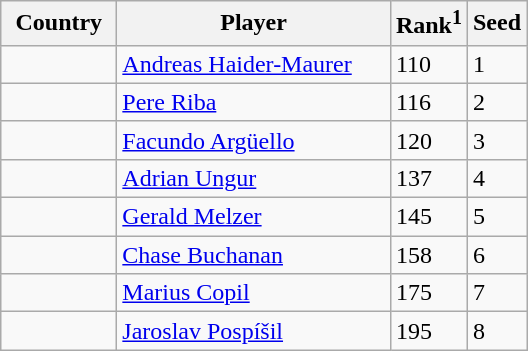<table class="sortable wikitable">
<tr>
<th width="70">Country</th>
<th width="175">Player</th>
<th>Rank<sup>1</sup></th>
<th>Seed</th>
</tr>
<tr>
<td></td>
<td><a href='#'>Andreas Haider-Maurer</a></td>
<td>110</td>
<td>1</td>
</tr>
<tr>
<td></td>
<td><a href='#'>Pere Riba</a></td>
<td>116</td>
<td>2</td>
</tr>
<tr>
<td></td>
<td><a href='#'>Facundo Argüello</a></td>
<td>120</td>
<td>3</td>
</tr>
<tr>
<td></td>
<td><a href='#'>Adrian Ungur</a></td>
<td>137</td>
<td>4</td>
</tr>
<tr>
<td></td>
<td><a href='#'>Gerald Melzer</a></td>
<td>145</td>
<td>5</td>
</tr>
<tr>
<td></td>
<td><a href='#'>Chase Buchanan</a></td>
<td>158</td>
<td>6</td>
</tr>
<tr>
<td></td>
<td><a href='#'>Marius Copil</a></td>
<td>175</td>
<td>7</td>
</tr>
<tr>
<td></td>
<td><a href='#'>Jaroslav Pospíšil</a></td>
<td>195</td>
<td>8</td>
</tr>
</table>
